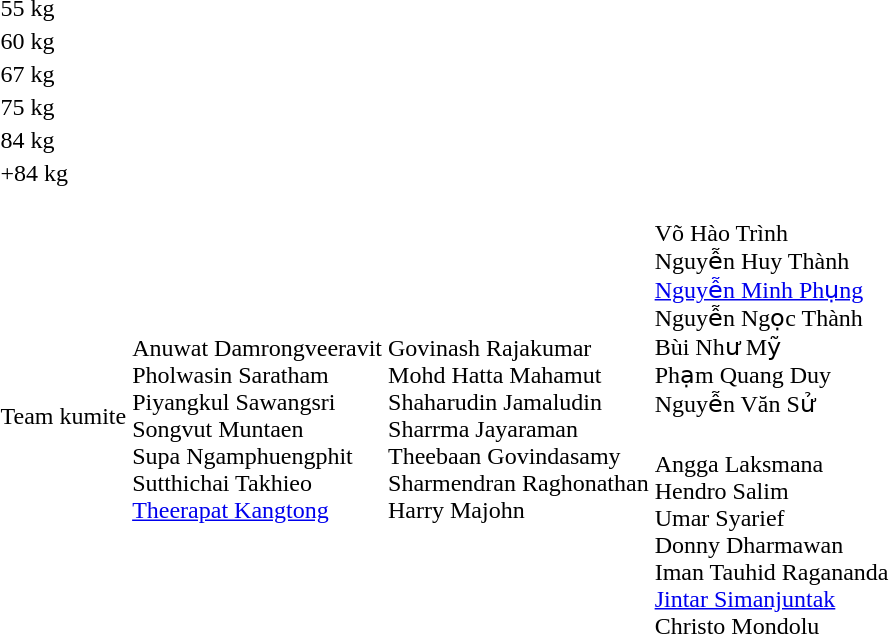<table>
<tr>
<td rowspan=2>55 kg</td>
<td rowspan=2></td>
<td rowspan=2></td>
<td></td>
</tr>
<tr>
<td></td>
</tr>
<tr>
<td rowspan=2>60 kg</td>
<td rowspan=2 nowrap></td>
<td rowspan=2></td>
<td></td>
</tr>
<tr>
<td></td>
</tr>
<tr>
<td rowspan=2>67 kg</td>
<td rowspan=2></td>
<td rowspan=2></td>
<td></td>
</tr>
<tr>
<td></td>
</tr>
<tr>
<td rowspan=2>75 kg</td>
<td rowspan=2></td>
<td rowspan=2></td>
<td></td>
</tr>
<tr>
<td></td>
</tr>
<tr>
<td rowspan=2>84 kg</td>
<td rowspan=2></td>
<td rowspan=2></td>
<td></td>
</tr>
<tr>
<td></td>
</tr>
<tr>
<td rowspan=2>+84 kg</td>
<td rowspan=2></td>
<td rowspan=2></td>
<td></td>
</tr>
<tr>
<td></td>
</tr>
<tr>
<td rowspan=2>Team kumite</td>
<td rowspan=2><br>Anuwat Damrongveeravit<br>Pholwasin Saratham<br>Piyangkul Sawangsri<br>Songvut Muntaen<br>Supa Ngamphuengphit<br>Sutthichai Takhieo<br><a href='#'>Theerapat Kangtong</a></td>
<td rowspan=2 nowrap><br>Govinash Rajakumar<br>Mohd Hatta Mahamut<br>Shaharudin Jamaludin<br>Sharrma Jayaraman<br>Theebaan Govindasamy<br>Sharmendran Raghonathan<br>Harry Majohn</td>
<td><br>Võ Hào Trình<br>Nguyễn Huy Thành<br><a href='#'>Nguyễn Minh Phụng</a><br>Nguyễn Ngọc Thành<br>Bùi Như Mỹ<br>Phạm Quang Duy<br>Nguyễn Văn Sử</td>
</tr>
<tr>
<td nowrap><br>Angga Laksmana<br>Hendro Salim<br>Umar Syarief<br>Donny Dharmawan<br>Iman Tauhid Ragananda<br><a href='#'>Jintar Simanjuntak</a><br>Christo Mondolu</td>
</tr>
</table>
